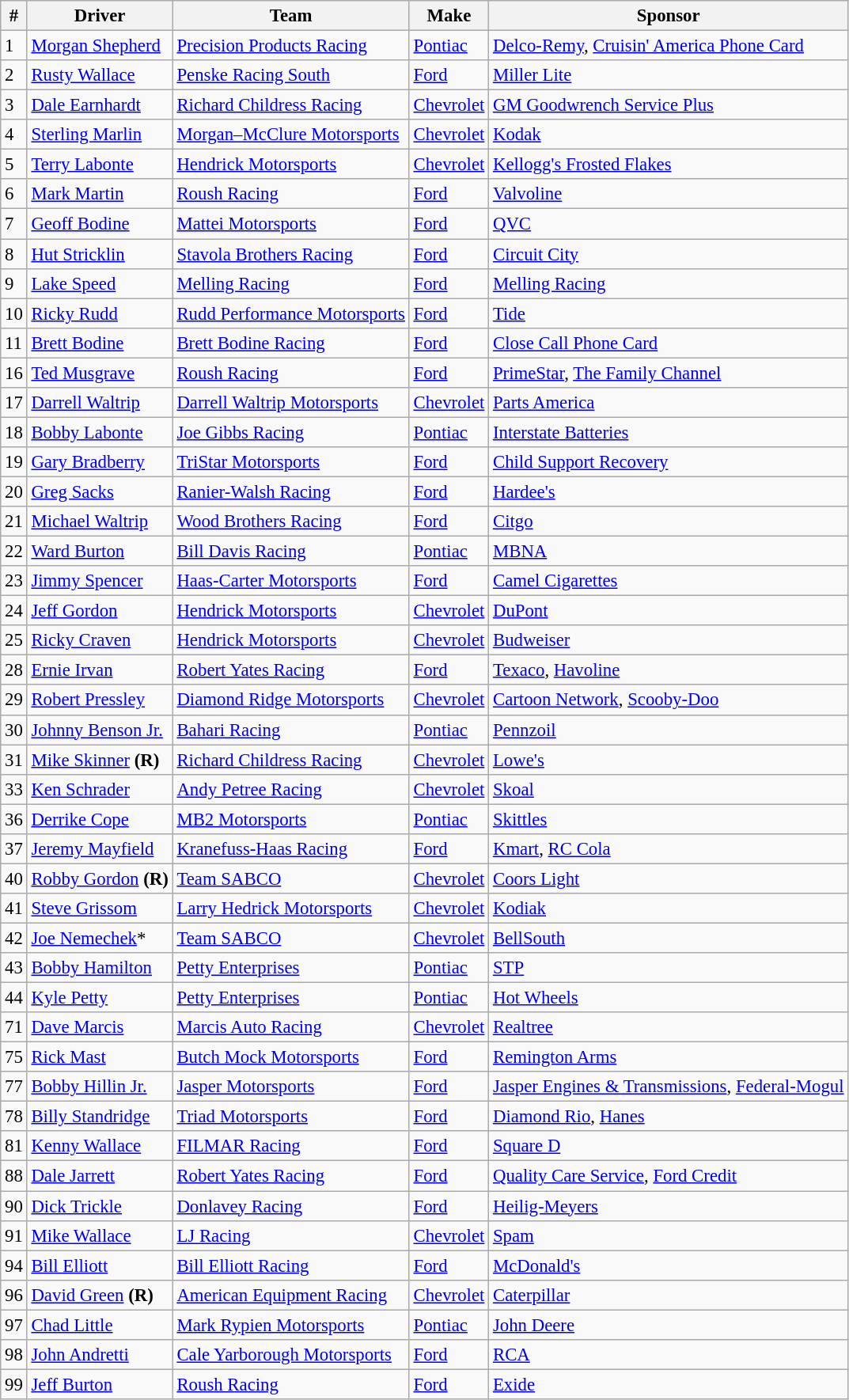<table class="wikitable" style="font-size:95%">
<tr>
<th>#</th>
<th>Driver</th>
<th>Team</th>
<th>Make</th>
<th>Sponsor</th>
</tr>
<tr>
<td>1</td>
<td><a href='#'>Morgan Shepherd</a></td>
<td><a href='#'>Precision Products Racing</a></td>
<td><a href='#'>Pontiac</a></td>
<td><a href='#'>Delco-Remy</a>, <a href='#'>Cruisin' America Phone Card</a></td>
</tr>
<tr>
<td>2</td>
<td><a href='#'>Rusty Wallace</a></td>
<td><a href='#'>Penske Racing South</a></td>
<td><a href='#'>Ford</a></td>
<td><a href='#'>Miller Lite</a></td>
</tr>
<tr>
<td>3</td>
<td><a href='#'>Dale Earnhardt</a></td>
<td><a href='#'>Richard Childress Racing</a></td>
<td><a href='#'>Chevrolet</a></td>
<td><a href='#'>GM Goodwrench Service Plus</a></td>
</tr>
<tr>
<td>4</td>
<td><a href='#'>Sterling Marlin</a></td>
<td><a href='#'>Morgan–McClure Motorsports</a></td>
<td><a href='#'>Chevrolet</a></td>
<td><a href='#'>Kodak</a></td>
</tr>
<tr>
<td>5</td>
<td><a href='#'>Terry Labonte</a></td>
<td><a href='#'>Hendrick Motorsports</a></td>
<td><a href='#'>Chevrolet</a></td>
<td><a href='#'>Kellogg's Frosted Flakes</a></td>
</tr>
<tr>
<td>6</td>
<td><a href='#'>Mark Martin</a></td>
<td><a href='#'>Roush Racing</a></td>
<td><a href='#'>Ford</a></td>
<td><a href='#'>Valvoline</a></td>
</tr>
<tr>
<td>7</td>
<td><a href='#'>Geoff Bodine</a></td>
<td><a href='#'>Mattei Motorsports</a></td>
<td><a href='#'>Ford</a></td>
<td><a href='#'>QVC</a></td>
</tr>
<tr>
<td>8</td>
<td><a href='#'>Hut Stricklin</a></td>
<td><a href='#'>Stavola Brothers Racing</a></td>
<td><a href='#'>Ford</a></td>
<td><a href='#'>Circuit City</a></td>
</tr>
<tr>
<td>9</td>
<td><a href='#'>Lake Speed</a></td>
<td><a href='#'>Melling Racing</a></td>
<td><a href='#'>Ford</a></td>
<td><a href='#'>Melling Racing</a></td>
</tr>
<tr>
<td>10</td>
<td><a href='#'>Ricky Rudd</a></td>
<td><a href='#'>Rudd Performance Motorsports</a></td>
<td><a href='#'>Ford</a></td>
<td><a href='#'>Tide</a></td>
</tr>
<tr>
<td>11</td>
<td><a href='#'>Brett Bodine</a></td>
<td><a href='#'>Brett Bodine Racing</a></td>
<td><a href='#'>Ford</a></td>
<td><a href='#'>Close Call Phone Card</a></td>
</tr>
<tr>
<td>16</td>
<td><a href='#'>Ted Musgrave</a></td>
<td><a href='#'>Roush Racing</a></td>
<td><a href='#'>Ford</a></td>
<td><a href='#'>PrimeStar</a>, <a href='#'>The Family Channel</a></td>
</tr>
<tr>
<td>17</td>
<td><a href='#'>Darrell Waltrip</a></td>
<td><a href='#'>Darrell Waltrip Motorsports</a></td>
<td><a href='#'>Chevrolet</a></td>
<td><a href='#'>Parts America</a></td>
</tr>
<tr>
<td>18</td>
<td><a href='#'>Bobby Labonte</a></td>
<td><a href='#'>Joe Gibbs Racing</a></td>
<td><a href='#'>Pontiac</a></td>
<td><a href='#'>Interstate Batteries</a></td>
</tr>
<tr>
<td>19</td>
<td><a href='#'>Gary Bradberry</a></td>
<td><a href='#'>TriStar Motorsports</a></td>
<td><a href='#'>Ford</a></td>
<td><a href='#'>Child Support Recovery</a></td>
</tr>
<tr>
<td>20</td>
<td><a href='#'>Greg Sacks</a></td>
<td><a href='#'>Ranier-Walsh Racing</a></td>
<td><a href='#'>Ford</a></td>
<td><a href='#'>Hardee's</a></td>
</tr>
<tr>
<td>21</td>
<td><a href='#'>Michael Waltrip</a></td>
<td><a href='#'>Wood Brothers Racing</a></td>
<td><a href='#'>Ford</a></td>
<td><a href='#'>Citgo</a></td>
</tr>
<tr>
<td>22</td>
<td><a href='#'>Ward Burton</a></td>
<td><a href='#'>Bill Davis Racing</a></td>
<td><a href='#'>Pontiac</a></td>
<td><a href='#'>MBNA</a></td>
</tr>
<tr>
<td>23</td>
<td><a href='#'>Jimmy Spencer</a></td>
<td><a href='#'>Haas-Carter Motorsports</a></td>
<td><a href='#'>Ford</a></td>
<td><a href='#'>Camel Cigarettes</a></td>
</tr>
<tr>
<td>24</td>
<td><a href='#'>Jeff Gordon</a></td>
<td><a href='#'>Hendrick Motorsports</a></td>
<td><a href='#'>Chevrolet</a></td>
<td><a href='#'>DuPont</a></td>
</tr>
<tr>
<td>25</td>
<td><a href='#'>Ricky Craven</a></td>
<td><a href='#'>Hendrick Motorsports</a></td>
<td><a href='#'>Chevrolet</a></td>
<td><a href='#'>Budweiser</a></td>
</tr>
<tr>
<td>28</td>
<td><a href='#'>Ernie Irvan</a></td>
<td><a href='#'>Robert Yates Racing</a></td>
<td><a href='#'>Ford</a></td>
<td><a href='#'>Texaco</a>, <a href='#'>Havoline</a></td>
</tr>
<tr>
<td>29</td>
<td><a href='#'>Robert Pressley</a></td>
<td><a href='#'>Diamond Ridge Motorsports</a></td>
<td><a href='#'>Chevrolet</a></td>
<td><a href='#'>Cartoon Network</a>, <a href='#'>Scooby-Doo</a></td>
</tr>
<tr>
<td>30</td>
<td><a href='#'>Johnny Benson Jr.</a></td>
<td><a href='#'>Bahari Racing</a></td>
<td><a href='#'>Pontiac</a></td>
<td><a href='#'>Pennzoil</a></td>
</tr>
<tr>
<td>31</td>
<td><a href='#'>Mike Skinner</a> <strong>(R)</strong></td>
<td><a href='#'>Richard Childress Racing</a></td>
<td><a href='#'>Chevrolet</a></td>
<td><a href='#'>Lowe's</a></td>
</tr>
<tr>
<td>33</td>
<td><a href='#'>Ken Schrader</a></td>
<td><a href='#'>Andy Petree Racing</a></td>
<td><a href='#'>Chevrolet</a></td>
<td><a href='#'>Skoal</a></td>
</tr>
<tr>
<td>36</td>
<td><a href='#'>Derrike Cope</a></td>
<td><a href='#'>MB2 Motorsports</a></td>
<td><a href='#'>Pontiac</a></td>
<td><a href='#'>Skittles</a></td>
</tr>
<tr>
<td>37</td>
<td><a href='#'>Jeremy Mayfield</a></td>
<td><a href='#'>Kranefuss-Haas Racing</a></td>
<td><a href='#'>Ford</a></td>
<td><a href='#'>Kmart</a>, <a href='#'>RC Cola</a></td>
</tr>
<tr>
<td>40</td>
<td><a href='#'>Robby Gordon</a> <strong>(R)</strong></td>
<td><a href='#'>Team SABCO</a></td>
<td><a href='#'>Chevrolet</a></td>
<td><a href='#'>Coors Light</a></td>
</tr>
<tr>
<td>41</td>
<td><a href='#'>Steve Grissom</a></td>
<td><a href='#'>Larry Hedrick Motorsports</a></td>
<td><a href='#'>Chevrolet</a></td>
<td><a href='#'>Kodiak</a></td>
</tr>
<tr>
<td>42</td>
<td><a href='#'>Joe Nemechek</a>*</td>
<td><a href='#'>Team SABCO</a></td>
<td><a href='#'>Chevrolet</a></td>
<td><a href='#'>BellSouth</a></td>
</tr>
<tr>
<td>43</td>
<td><a href='#'>Bobby Hamilton</a></td>
<td><a href='#'>Petty Enterprises</a></td>
<td><a href='#'>Pontiac</a></td>
<td><a href='#'>STP</a></td>
</tr>
<tr>
<td>44</td>
<td><a href='#'>Kyle Petty</a></td>
<td><a href='#'>Petty Enterprises</a></td>
<td><a href='#'>Pontiac</a></td>
<td><a href='#'>Hot Wheels</a></td>
</tr>
<tr>
<td>71</td>
<td><a href='#'>Dave Marcis</a></td>
<td><a href='#'>Marcis Auto Racing</a></td>
<td><a href='#'>Chevrolet</a></td>
<td><a href='#'>Realtree</a></td>
</tr>
<tr>
<td>75</td>
<td><a href='#'>Rick Mast</a></td>
<td><a href='#'>Butch Mock Motorsports</a></td>
<td><a href='#'>Ford</a></td>
<td><a href='#'>Remington Arms</a></td>
</tr>
<tr>
<td>77</td>
<td><a href='#'>Bobby Hillin Jr.</a></td>
<td><a href='#'>Jasper Motorsports</a></td>
<td><a href='#'>Ford</a></td>
<td><a href='#'>Jasper Engines & Transmissions</a>, <a href='#'>Federal-Mogul</a></td>
</tr>
<tr>
<td>78</td>
<td><a href='#'>Billy Standridge</a></td>
<td><a href='#'>Triad Motorsports</a></td>
<td><a href='#'>Ford</a></td>
<td><a href='#'>Diamond Rio</a>, <a href='#'>Hanes</a></td>
</tr>
<tr>
<td>81</td>
<td><a href='#'>Kenny Wallace</a></td>
<td><a href='#'>FILMAR Racing</a></td>
<td><a href='#'>Ford</a></td>
<td><a href='#'>Square D</a></td>
</tr>
<tr>
<td>88</td>
<td><a href='#'>Dale Jarrett</a></td>
<td><a href='#'>Robert Yates Racing</a></td>
<td><a href='#'>Ford</a></td>
<td><a href='#'>Quality Care Service</a>, <a href='#'>Ford Credit</a></td>
</tr>
<tr>
<td>90</td>
<td><a href='#'>Dick Trickle</a></td>
<td><a href='#'>Donlavey Racing</a></td>
<td><a href='#'>Ford</a></td>
<td><a href='#'>Heilig-Meyers</a></td>
</tr>
<tr>
<td>91</td>
<td><a href='#'>Mike Wallace</a></td>
<td><a href='#'>LJ Racing</a></td>
<td><a href='#'>Chevrolet</a></td>
<td><a href='#'>Spam</a></td>
</tr>
<tr>
<td>94</td>
<td><a href='#'>Bill Elliott</a></td>
<td><a href='#'>Bill Elliott Racing</a></td>
<td><a href='#'>Ford</a></td>
<td><a href='#'>McDonald's</a></td>
</tr>
<tr>
<td>96</td>
<td><a href='#'>David Green</a> <strong>(R)</strong></td>
<td><a href='#'>American Equipment Racing</a></td>
<td><a href='#'>Chevrolet</a></td>
<td><a href='#'>Caterpillar</a></td>
</tr>
<tr>
<td>97</td>
<td><a href='#'>Chad Little</a></td>
<td><a href='#'>Mark Rypien Motorsports</a></td>
<td><a href='#'>Pontiac</a></td>
<td><a href='#'>John Deere</a></td>
</tr>
<tr>
<td>98</td>
<td><a href='#'>John Andretti</a></td>
<td><a href='#'>Cale Yarborough Motorsports</a></td>
<td><a href='#'>Ford</a></td>
<td><a href='#'>RCA</a></td>
</tr>
<tr>
<td>99</td>
<td><a href='#'>Jeff Burton</a></td>
<td><a href='#'>Roush Racing</a></td>
<td><a href='#'>Ford</a></td>
<td><a href='#'>Exide</a></td>
</tr>
</table>
